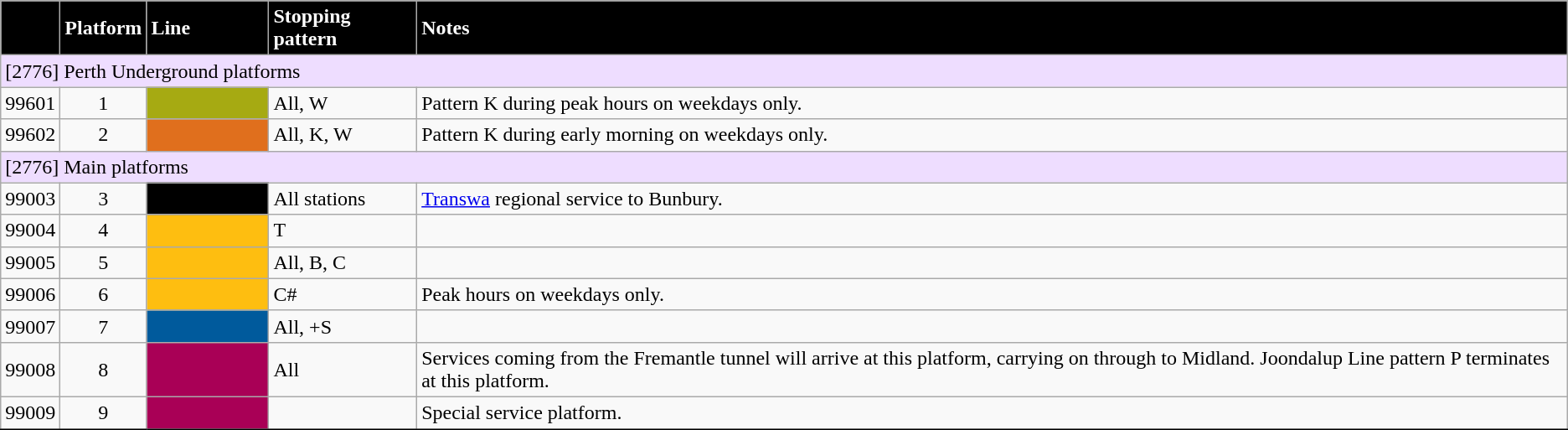<table class="wikitable" style="float: none; margin-center: 1em; margin-bottom: 0.5em; border: black solid 1px; text-align:center;">
<tr style="color:#FFFFFF;">
<th style="background:#000000; text-align:left;"></th>
<th style="background:#000000; text-align:left;">Platform</th>
<th style="background:#000000; text-align:left; width:90px;">Line</th>
<th style="background:#000000; text-align:left;">Stopping pattern</th>
<th style="background:#000000; text-align:left;">Notes</th>
</tr>
<tr>
<td colspan="5" style="background:#EDF; text-align:left;">[2776] Perth Underground platforms</td>
</tr>
<tr>
<td>99601</td>
<td>1</td>
<td style="color:white; background:#A6AA12;"><strong><a href='#'></a></strong></td>
<td style="text-align:left;">All, W</td>
<td style="text-align:left;">Pattern K during peak hours on weekdays only.</td>
</tr>
<tr>
<td>99602</td>
<td>2</td>
<td style="color:white; background:#E06F1D;"><strong><a href='#'></a></strong></td>
<td style="text-align:left;">All, K, W</td>
<td style="text-align:left;">Pattern K during early morning on weekdays only.</td>
</tr>
<tr>
<td colspan="5" style="background:#EDF; text-align:left;">[2776] Main platforms</td>
</tr>
<tr>
<td>99003</td>
<td>3</td>
<td style="color:#E0730E; background:#000000;"><strong><a href='#'></a></strong></td>
<td style="text-align:left;">All stations</td>
<td style="text-align:left;"><a href='#'>Transwa</a> regional service to Bunbury.</td>
</tr>
<tr>
<td>99004</td>
<td>4</td>
<td style="color:black; background:#FEBE10;"><strong><a href='#'></a></strong></td>
<td style="text-align:left;">T</td>
<td></td>
</tr>
<tr>
<td>99005</td>
<td>5</td>
<td style="color:black; background:#FEBE10;"><strong><a href='#'></a></strong></td>
<td style="text-align:left;">All, B, C</td>
<td style="text-align:left;"></td>
</tr>
<tr>
<td>99006</td>
<td>6</td>
<td style="color:black; background:#FEBE10;"><strong><a href='#'></a></strong></td>
<td style="text-align:left;">C#</td>
<td style="text-align:left;">Peak hours on weekdays only.</td>
</tr>
<tr>
<td>99007</td>
<td>7</td>
<td style="color:white; background:#005A9C;"><strong><a href='#'></a></strong></td>
<td style="text-align:left;">All, +S</td>
<td style="text-align:left;"></td>
</tr>
<tr>
<td>99008</td>
<td>8</td>
<td style="color:white; background:#A90056;"><strong><a href='#'></a></strong></td>
<td style="text-align:left;">All</td>
<td style="text-align:left;">Services coming from the Fremantle tunnel will arrive at this platform, carrying on through to Midland. Joondalup Line pattern P terminates at this platform.</td>
</tr>
<tr>
<td>99009</td>
<td>9</td>
<td style="color:white; background:#A90056;"><strong><a href='#'></a></strong></td>
<td style="text-align:left;"></td>
<td style="text-align:left;">Special service platform.</td>
</tr>
<tr>
</tr>
</table>
